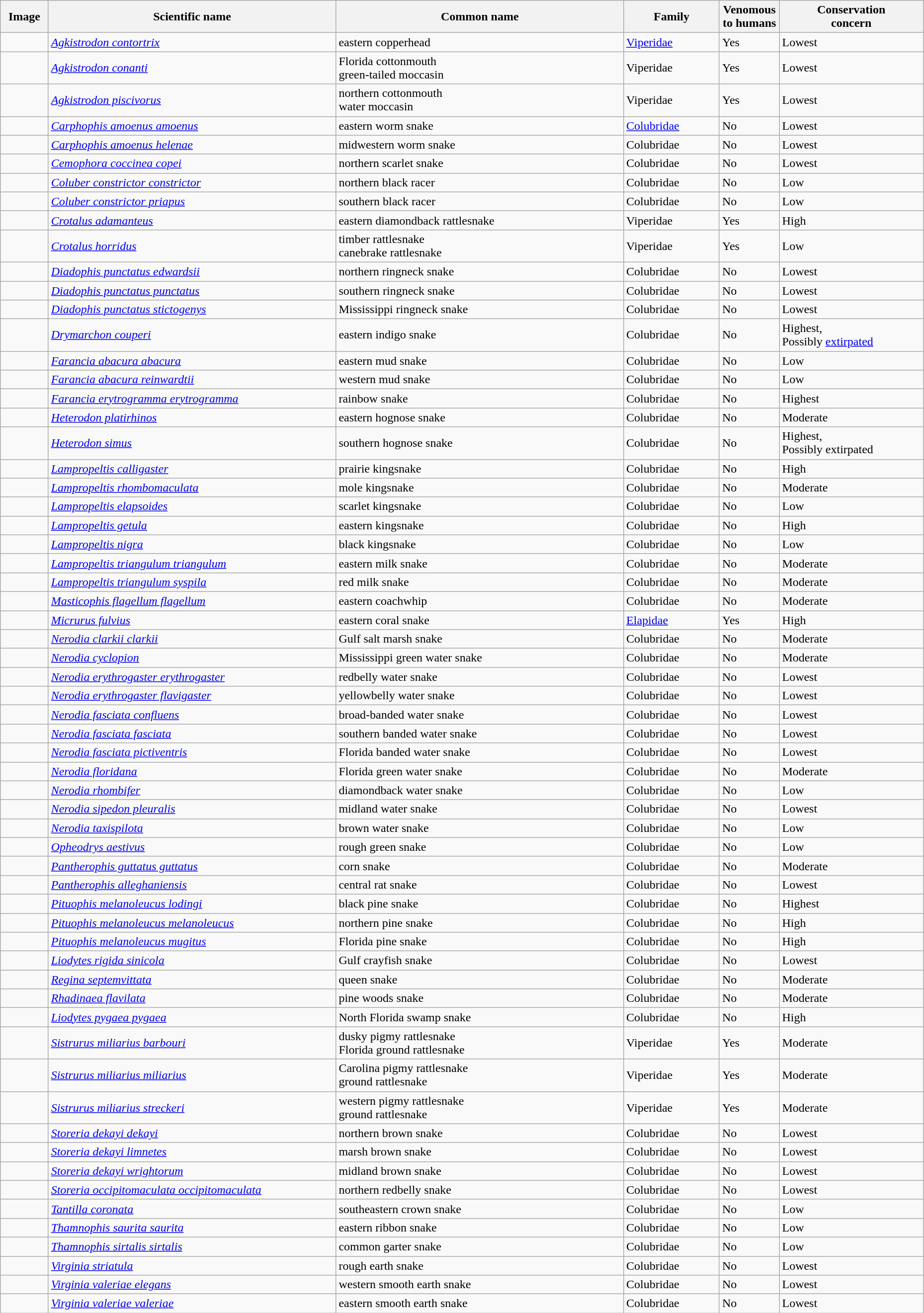<table class="wikitable sortable" style="width:98%">
<tr>
<th width = 5%  class="unsortable">Image</th>
<th width = 30%>Scientific name</th>
<th width = 30%>Common name</th>
<th width = 10%>Family</th>
<th width = 5%>Venomous to humans</th>
<th width = 15%>Conservation<br>concern</th>
</tr>
<tr>
<td></td>
<td><em><a href='#'>Agkistrodon contortrix</a></em></td>
<td>eastern copperhead</td>
<td><a href='#'>Viperidae</a></td>
<td>Yes</td>
<td>Lowest</td>
</tr>
<tr>
<td></td>
<td><em><a href='#'>Agkistrodon conanti</a></em></td>
<td>Florida cottonmouth<br>green-tailed moccasin</td>
<td>Viperidae</td>
<td>Yes</td>
<td>Lowest</td>
</tr>
<tr>
<td></td>
<td><em><a href='#'>Agkistrodon piscivorus</a></em></td>
<td>northern cottonmouth<br>water moccasin</td>
<td>Viperidae</td>
<td>Yes</td>
<td>Lowest</td>
</tr>
<tr>
<td></td>
<td><em><a href='#'>Carphophis amoenus amoenus</a></em></td>
<td>eastern worm snake</td>
<td><a href='#'>Colubridae</a></td>
<td>No</td>
<td>Lowest</td>
</tr>
<tr>
<td></td>
<td><em><a href='#'>Carphophis amoenus helenae</a></em></td>
<td>midwestern worm snake</td>
<td>Colubridae</td>
<td>No</td>
<td>Lowest</td>
</tr>
<tr>
<td></td>
<td><em><a href='#'>Cemophora coccinea copei</a></em></td>
<td>northern scarlet snake</td>
<td>Colubridae</td>
<td>No</td>
<td>Lowest</td>
</tr>
<tr>
<td></td>
<td><em><a href='#'>Coluber constrictor constrictor</a></em></td>
<td>northern black racer</td>
<td>Colubridae</td>
<td>No</td>
<td>Low</td>
</tr>
<tr>
<td></td>
<td><em><a href='#'>Coluber constrictor priapus</a></em></td>
<td>southern black racer</td>
<td>Colubridae</td>
<td>No</td>
<td>Low</td>
</tr>
<tr>
<td></td>
<td><em><a href='#'>Crotalus adamanteus</a></em></td>
<td>eastern diamondback rattlesnake</td>
<td>Viperidae</td>
<td>Yes</td>
<td>High</td>
</tr>
<tr>
<td></td>
<td><em><a href='#'>Crotalus horridus</a></em></td>
<td>timber rattlesnake<br>canebrake rattlesnake</td>
<td>Viperidae</td>
<td>Yes</td>
<td>Low</td>
</tr>
<tr>
<td></td>
<td><em><a href='#'>Diadophis punctatus edwardsii</a></em></td>
<td>northern ringneck snake</td>
<td>Colubridae</td>
<td>No</td>
<td>Lowest</td>
</tr>
<tr>
<td></td>
<td><em><a href='#'>Diadophis punctatus punctatus</a></em></td>
<td>southern ringneck snake</td>
<td>Colubridae</td>
<td>No</td>
<td>Lowest</td>
</tr>
<tr>
<td></td>
<td><em><a href='#'>Diadophis punctatus stictogenys</a></em></td>
<td>Mississippi ringneck snake</td>
<td>Colubridae</td>
<td>No</td>
<td>Lowest</td>
</tr>
<tr>
<td></td>
<td><em><a href='#'>Drymarchon couperi</a></em></td>
<td>eastern indigo snake</td>
<td>Colubridae</td>
<td>No</td>
<td>Highest,<br>Possibly <a href='#'>extirpated</a></td>
</tr>
<tr>
<td></td>
<td><em><a href='#'>Farancia abacura abacura</a></em></td>
<td>eastern mud snake</td>
<td>Colubridae</td>
<td>No</td>
<td>Low</td>
</tr>
<tr>
<td></td>
<td><em><a href='#'>Farancia abacura reinwardtii</a></em></td>
<td>western mud snake</td>
<td>Colubridae</td>
<td>No</td>
<td>Low</td>
</tr>
<tr>
<td></td>
<td><em><a href='#'>Farancia erytrogramma erytrogramma</a></em></td>
<td>rainbow snake</td>
<td>Colubridae</td>
<td>No</td>
<td>Highest</td>
</tr>
<tr>
<td></td>
<td><em><a href='#'>Heterodon platirhinos</a></em></td>
<td>eastern hognose snake</td>
<td>Colubridae</td>
<td>No</td>
<td>Moderate</td>
</tr>
<tr>
<td></td>
<td><em><a href='#'>Heterodon simus</a></em></td>
<td>southern hognose snake</td>
<td>Colubridae</td>
<td>No</td>
<td>Highest,<br>Possibly extirpated</td>
</tr>
<tr>
<td></td>
<td><em><a href='#'>Lampropeltis calligaster</a></em></td>
<td>prairie kingsnake</td>
<td>Colubridae</td>
<td>No</td>
<td>High</td>
</tr>
<tr>
<td></td>
<td><em><a href='#'>Lampropeltis rhombomaculata</a></em></td>
<td>mole kingsnake</td>
<td>Colubridae</td>
<td>No</td>
<td>Moderate</td>
</tr>
<tr>
<td></td>
<td><em><a href='#'>Lampropeltis elapsoides</a></em></td>
<td>scarlet kingsnake</td>
<td>Colubridae</td>
<td>No</td>
<td>Low</td>
</tr>
<tr>
<td></td>
<td><em><a href='#'>Lampropeltis getula</a></em></td>
<td>eastern kingsnake</td>
<td>Colubridae</td>
<td>No</td>
<td>High</td>
</tr>
<tr>
<td></td>
<td><em><a href='#'>Lampropeltis nigra</a></em></td>
<td>black kingsnake</td>
<td>Colubridae</td>
<td>No</td>
<td>Low</td>
</tr>
<tr>
<td></td>
<td><em><a href='#'>Lampropeltis triangulum triangulum</a></em></td>
<td>eastern milk snake</td>
<td>Colubridae</td>
<td>No</td>
<td>Moderate</td>
</tr>
<tr>
<td></td>
<td><em><a href='#'>Lampropeltis triangulum syspila</a></em></td>
<td>red milk snake</td>
<td>Colubridae</td>
<td>No</td>
<td>Moderate</td>
</tr>
<tr>
<td></td>
<td><em><a href='#'>Masticophis flagellum flagellum</a></em></td>
<td>eastern coachwhip</td>
<td>Colubridae</td>
<td>No</td>
<td>Moderate</td>
</tr>
<tr>
<td></td>
<td><em><a href='#'>Micrurus fulvius</a></em></td>
<td>eastern coral snake</td>
<td><a href='#'>Elapidae</a></td>
<td>Yes</td>
<td>High</td>
</tr>
<tr>
<td></td>
<td><em><a href='#'>Nerodia clarkii clarkii</a></em></td>
<td>Gulf salt marsh snake</td>
<td>Colubridae</td>
<td>No</td>
<td>Moderate</td>
</tr>
<tr>
<td></td>
<td><em><a href='#'>Nerodia cyclopion</a></em></td>
<td>Mississippi green water snake</td>
<td>Colubridae</td>
<td>No</td>
<td>Moderate</td>
</tr>
<tr>
<td></td>
<td><em><a href='#'>Nerodia erythrogaster erythrogaster</a></em></td>
<td>redbelly water snake</td>
<td>Colubridae</td>
<td>No</td>
<td>Lowest</td>
</tr>
<tr>
<td></td>
<td><em><a href='#'>Nerodia erythrogaster flavigaster</a></em></td>
<td>yellowbelly water snake</td>
<td>Colubridae</td>
<td>No</td>
<td>Lowest</td>
</tr>
<tr>
<td></td>
<td><em><a href='#'>Nerodia fasciata confluens</a></em></td>
<td>broad-banded water snake</td>
<td>Colubridae</td>
<td>No</td>
<td>Lowest</td>
</tr>
<tr>
<td></td>
<td><em><a href='#'>Nerodia fasciata fasciata</a></em></td>
<td>southern banded water snake</td>
<td>Colubridae</td>
<td>No</td>
<td>Lowest</td>
</tr>
<tr>
<td></td>
<td><em><a href='#'>Nerodia fasciata pictiventris</a></em></td>
<td>Florida banded water snake</td>
<td>Colubridae</td>
<td>No</td>
<td>Lowest</td>
</tr>
<tr>
<td></td>
<td><em><a href='#'>Nerodia floridana</a></em></td>
<td>Florida green water snake</td>
<td>Colubridae</td>
<td>No</td>
<td>Moderate</td>
</tr>
<tr>
<td></td>
<td><em><a href='#'>Nerodia rhombifer</a></em></td>
<td>diamondback water snake</td>
<td>Colubridae</td>
<td>No</td>
<td>Low</td>
</tr>
<tr>
<td></td>
<td><em><a href='#'>Nerodia sipedon pleuralis</a></em></td>
<td>midland water snake</td>
<td>Colubridae</td>
<td>No</td>
<td>Lowest</td>
</tr>
<tr>
<td></td>
<td><em><a href='#'>Nerodia taxispilota</a></em></td>
<td>brown water snake</td>
<td>Colubridae</td>
<td>No</td>
<td>Low</td>
</tr>
<tr>
<td></td>
<td><em><a href='#'>Opheodrys aestivus</a></em></td>
<td>rough green snake</td>
<td>Colubridae</td>
<td>No</td>
<td>Low</td>
</tr>
<tr>
<td></td>
<td><em><a href='#'>Pantherophis guttatus guttatus</a></em></td>
<td>corn snake</td>
<td>Colubridae</td>
<td>No</td>
<td>Moderate</td>
</tr>
<tr>
<td></td>
<td><em><a href='#'>Pantherophis alleghaniensis</a></em></td>
<td>central rat snake</td>
<td>Colubridae</td>
<td>No</td>
<td>Lowest</td>
</tr>
<tr>
<td></td>
<td><em><a href='#'>Pituophis melanoleucus lodingi</a></em></td>
<td>black pine snake</td>
<td>Colubridae</td>
<td>No</td>
<td>Highest</td>
</tr>
<tr>
<td></td>
<td><em><a href='#'>Pituophis melanoleucus melanoleucus</a></em></td>
<td>northern pine snake</td>
<td>Colubridae</td>
<td>No</td>
<td>High</td>
</tr>
<tr>
<td></td>
<td><em><a href='#'>Pituophis melanoleucus mugitus</a></em></td>
<td>Florida pine snake</td>
<td>Colubridae</td>
<td>No</td>
<td>High</td>
</tr>
<tr>
<td></td>
<td><em><a href='#'>Liodytes rigida sinicola</a></em></td>
<td>Gulf crayfish snake</td>
<td>Colubridae</td>
<td>No</td>
<td>Lowest</td>
</tr>
<tr>
<td></td>
<td><em><a href='#'>Regina septemvittata</a></em></td>
<td>queen snake</td>
<td>Colubridae</td>
<td>No</td>
<td>Moderate</td>
</tr>
<tr>
<td></td>
<td><em><a href='#'>Rhadinaea flavilata</a></em></td>
<td>pine woods snake</td>
<td>Colubridae</td>
<td>No</td>
<td>Moderate</td>
</tr>
<tr>
<td></td>
<td><em><a href='#'>Liodytes pygaea pygaea</a></em></td>
<td>North Florida swamp snake</td>
<td>Colubridae</td>
<td>No</td>
<td>High</td>
</tr>
<tr>
<td></td>
<td><em><a href='#'>Sistrurus miliarius barbouri</a></em></td>
<td>dusky pigmy rattlesnake<br>Florida ground rattlesnake</td>
<td>Viperidae</td>
<td>Yes</td>
<td>Moderate</td>
</tr>
<tr>
<td></td>
<td><em><a href='#'>Sistrurus miliarius miliarius</a></em></td>
<td>Carolina pigmy rattlesnake<br>ground rattlesnake</td>
<td>Viperidae</td>
<td>Yes</td>
<td>Moderate</td>
</tr>
<tr>
<td></td>
<td><em><a href='#'>Sistrurus miliarius streckeri</a></em></td>
<td>western pigmy rattlesnake<br>ground rattlesnake</td>
<td>Viperidae</td>
<td>Yes</td>
<td>Moderate</td>
</tr>
<tr>
<td></td>
<td><em><a href='#'>Storeria dekayi dekayi</a></em></td>
<td>northern brown snake</td>
<td>Colubridae</td>
<td>No</td>
<td>Lowest</td>
</tr>
<tr>
<td></td>
<td><em><a href='#'>Storeria dekayi limnetes</a></em></td>
<td>marsh brown snake</td>
<td>Colubridae</td>
<td>No</td>
<td>Lowest</td>
</tr>
<tr>
<td></td>
<td><em><a href='#'>Storeria dekayi wrightorum</a></em></td>
<td>midland brown snake</td>
<td>Colubridae</td>
<td>No</td>
<td>Lowest</td>
</tr>
<tr>
<td></td>
<td><em><a href='#'>Storeria occipitomaculata occipitomaculata</a></em></td>
<td>northern redbelly snake</td>
<td>Colubridae</td>
<td>No</td>
<td>Lowest</td>
</tr>
<tr>
<td></td>
<td><em><a href='#'>Tantilla coronata</a></em></td>
<td>southeastern crown snake</td>
<td>Colubridae</td>
<td>No</td>
<td>Low</td>
</tr>
<tr>
<td></td>
<td><em><a href='#'>Thamnophis saurita saurita</a></em></td>
<td>eastern ribbon snake</td>
<td>Colubridae</td>
<td>No</td>
<td>Low</td>
</tr>
<tr>
<td></td>
<td><em><a href='#'>Thamnophis sirtalis sirtalis</a></em></td>
<td>common garter snake</td>
<td>Colubridae</td>
<td>No</td>
<td>Low</td>
</tr>
<tr>
<td></td>
<td><em><a href='#'>Virginia striatula</a></em></td>
<td>rough earth snake</td>
<td>Colubridae</td>
<td>No</td>
<td>Lowest</td>
</tr>
<tr>
<td></td>
<td><em><a href='#'>Virginia valeriae elegans</a></em></td>
<td>western smooth earth snake</td>
<td>Colubridae</td>
<td>No</td>
<td>Lowest</td>
</tr>
<tr>
<td></td>
<td><em><a href='#'>Virginia valeriae valeriae</a></em></td>
<td>eastern smooth earth snake</td>
<td>Colubridae</td>
<td>No</td>
<td>Lowest</td>
</tr>
</table>
